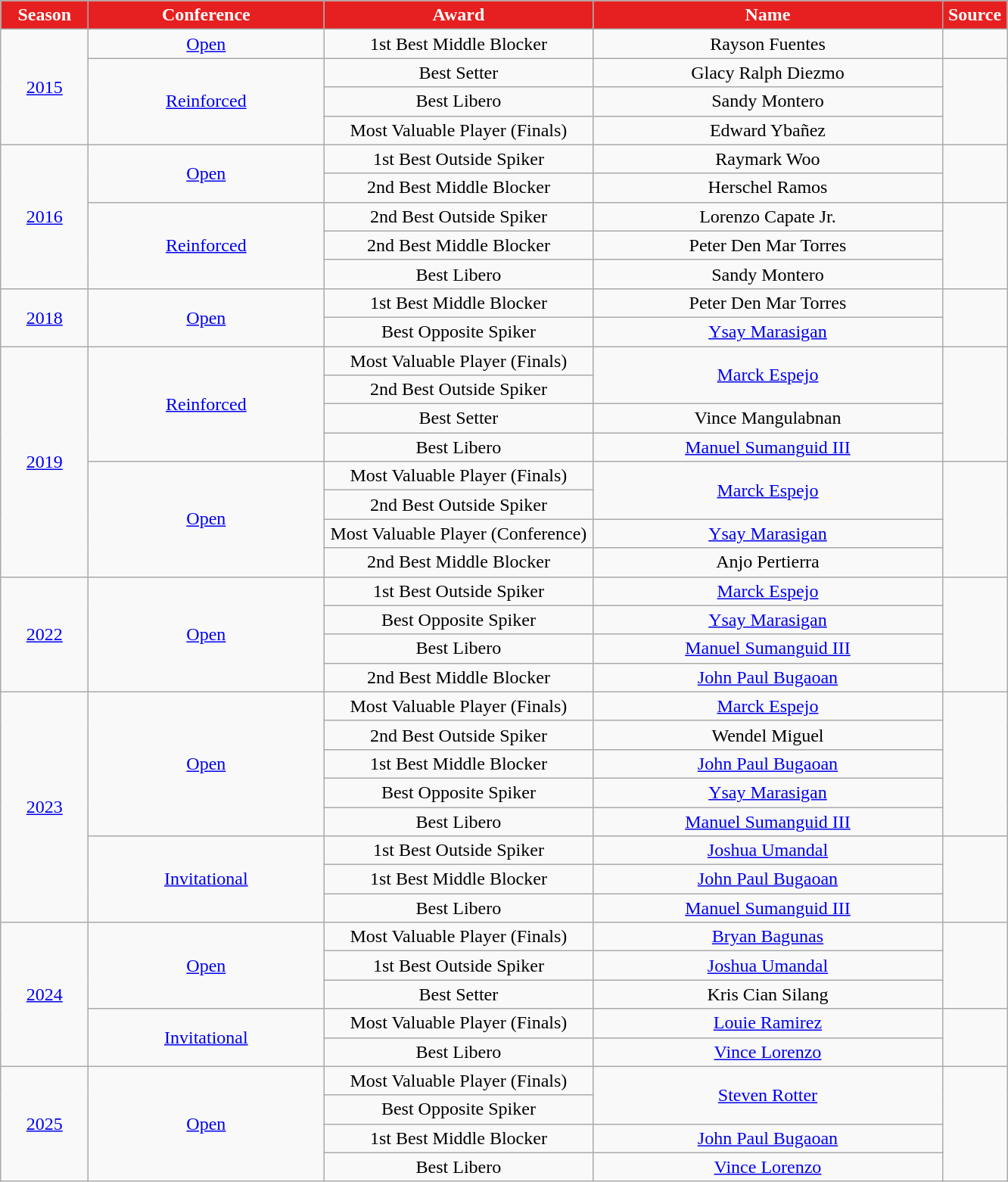<table class="wikitable">
<tr>
<th width=70px style="background: #E62020; color: white; text-align: center"><strong>Season</strong></th>
<th width=200px style="background: #E62020; color: White"><strong>Conference</strong></th>
<th width=230px style="background: #E62020; color: White"><strong>Award</strong></th>
<th width=300px style="background: #E62020; color: White"><strong>Name</strong></th>
<th width=50px style="background: #E62020; color: White"><strong>Source</strong></th>
</tr>
<tr align=center>
<td rowspan=4><a href='#'>2015</a></td>
<td rowspan=1><a href='#'>Open</a></td>
<td>1st Best Middle Blocker</td>
<td>Rayson Fuentes</td>
<td></td>
</tr>
<tr align=center>
<td rowspan=3><a href='#'>Reinforced</a></td>
<td>Best Setter</td>
<td>Glacy Ralph Diezmo</td>
<td rowspan=3></td>
</tr>
<tr align=center>
<td>Best Libero</td>
<td>Sandy Montero</td>
</tr>
<tr align=center>
<td>Most Valuable Player (Finals)</td>
<td>Edward Ybañez</td>
</tr>
<tr align=center>
<td rowspan=5><a href='#'>2016</a></td>
<td rowspan=2><a href='#'>Open</a></td>
<td>1st Best Outside Spiker</td>
<td>Raymark Woo</td>
<td rowspan=2></td>
</tr>
<tr align=center>
<td>2nd Best Middle Blocker</td>
<td>Herschel Ramos</td>
</tr>
<tr align=center>
<td rowspan=3><a href='#'>Reinforced</a></td>
<td>2nd Best Outside Spiker</td>
<td>Lorenzo Capate Jr.</td>
<td rowspan=3></td>
</tr>
<tr align=center>
<td>2nd Best Middle Blocker</td>
<td>Peter Den Mar Torres</td>
</tr>
<tr align=center>
<td>Best Libero</td>
<td>Sandy Montero</td>
</tr>
<tr align=center>
<td rowspan=2><a href='#'>2018</a></td>
<td rowspan=2><a href='#'>Open</a></td>
<td>1st Best Middle Blocker</td>
<td>Peter Den Mar Torres</td>
<td rowspan=2></td>
</tr>
<tr align=center>
<td>Best Opposite Spiker</td>
<td><a href='#'>Ysay Marasigan</a></td>
</tr>
<tr align=center>
<td rowspan=8><a href='#'>2019</a></td>
<td rowspan=4><a href='#'>Reinforced</a></td>
<td>Most Valuable Player (Finals)</td>
<td rowspan=2><a href='#'>Marck Espejo</a></td>
<td rowspan=4></td>
</tr>
<tr align=center>
<td>2nd Best Outside Spiker</td>
</tr>
<tr align=center>
<td>Best Setter</td>
<td>Vince Mangulabnan</td>
</tr>
<tr align=center>
<td>Best Libero</td>
<td><a href='#'>Manuel Sumanguid III</a></td>
</tr>
<tr align=center>
<td rowspan=4><a href='#'>Open</a></td>
<td>Most Valuable Player (Finals)</td>
<td rowspan=2><a href='#'>Marck Espejo</a></td>
<td rowspan=4></td>
</tr>
<tr align=center>
<td>2nd Best Outside Spiker</td>
</tr>
<tr align=center>
<td>Most Valuable Player (Conference)</td>
<td><a href='#'>Ysay Marasigan</a></td>
</tr>
<tr align=center>
<td>2nd Best Middle Blocker</td>
<td>Anjo Pertierra</td>
</tr>
<tr align=center>
<td rowspan=4><a href='#'>2022</a></td>
<td rowspan=4><a href='#'>Open</a></td>
<td>1st Best Outside Spiker</td>
<td><a href='#'>Marck Espejo</a></td>
<td rowspan=4></td>
</tr>
<tr align=center>
<td>Best Opposite Spiker</td>
<td><a href='#'>Ysay Marasigan</a></td>
</tr>
<tr align=center>
<td>Best Libero</td>
<td><a href='#'>Manuel Sumanguid III</a></td>
</tr>
<tr align=center>
<td>2nd Best Middle Blocker</td>
<td><a href='#'>John Paul Bugaoan</a></td>
</tr>
<tr align=center>
<td rowspan=8><a href='#'>2023</a></td>
<td rowspan=5><a href='#'>Open</a></td>
<td>Most Valuable Player (Finals)</td>
<td><a href='#'>Marck Espejo</a></td>
<td rowspan=5><br></td>
</tr>
<tr align=center>
<td>2nd Best Outside Spiker</td>
<td>Wendel Miguel</td>
</tr>
<tr align=center>
<td>1st Best Middle Blocker</td>
<td><a href='#'>John Paul Bugaoan</a></td>
</tr>
<tr align=center>
<td>Best Opposite Spiker</td>
<td><a href='#'>Ysay Marasigan</a></td>
</tr>
<tr align=center>
<td>Best Libero</td>
<td><a href='#'>Manuel Sumanguid III</a></td>
</tr>
<tr align=center>
<td rowspan=3><a href='#'>Invitational</a></td>
<td>1st Best Outside Spiker</td>
<td><a href='#'>Joshua Umandal</a></td>
<td rowspan=3></td>
</tr>
<tr align=center>
<td>1st Best Middle Blocker</td>
<td><a href='#'>John Paul Bugaoan</a></td>
</tr>
<tr align=center>
<td>Best Libero</td>
<td><a href='#'>Manuel Sumanguid III</a></td>
</tr>
<tr align=center>
<td rowspan=5><a href='#'>2024</a></td>
<td rowspan=3><a href='#'>Open</a></td>
<td>Most Valuable Player (Finals)</td>
<td><a href='#'>Bryan Bagunas</a></td>
<td rowspan=3><br></td>
</tr>
<tr align=center>
<td>1st Best Outside Spiker</td>
<td><a href='#'>Joshua Umandal</a></td>
</tr>
<tr align=center>
<td>Best Setter</td>
<td>Kris Cian Silang</td>
</tr>
<tr align=center>
<td rowspan=2><a href='#'>Invitational</a></td>
<td>Most Valuable Player (Finals)</td>
<td><a href='#'>Louie Ramirez</a></td>
<td rowspan=2><br></td>
</tr>
<tr align=center>
<td>Best Libero</td>
<td><a href='#'>Vince Lorenzo</a></td>
</tr>
<tr align=center>
<td rowspan=5><a href='#'>2025</a></td>
<td rowspan=4><a href='#'>Open</a></td>
<td>Most Valuable Player (Finals)</td>
<td rowspan=2><a href='#'>Steven Rotter</a></td>
<td rowspan=4><br></td>
</tr>
<tr align=center>
<td>Best Opposite Spiker</td>
</tr>
<tr align=center>
<td>1st Best Middle Blocker</td>
<td><a href='#'>John Paul Bugaoan</a></td>
</tr>
<tr align=center>
<td>Best Libero</td>
<td><a href='#'>Vince Lorenzo</a></td>
</tr>
</table>
